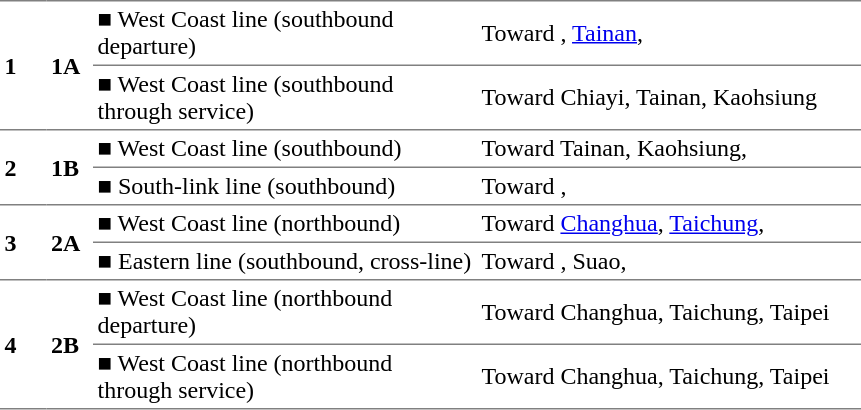<table table border=0 cellspacing=0 cellpadding=3>
<tr>
<td width=25 style="border-top:solid 1px gray; border-bottom:solid 1px gray;" rowspan=2><strong>1</strong></td>
<td width=25 style="border-top:solid 1px gray; border-bottom:solid 1px gray;" rowspan=2><strong>1A</strong></td>
<td width=250 style="border-top:solid 1px gray; border-bottom:solid 1px gray;"><span>■</span> West Coast line (southbound departure)</td>
<td width=250 style="border-top:solid 1px gray; border-bottom:solid 1px gray;">Toward , <a href='#'>Tainan</a>, </td>
</tr>
<tr>
<td width=250 style="border-bottom:solid 1px gray;"><span>■</span> West Coast line (southbound through service)</td>
<td width=250 style="border-bottom:solid 1px gray;">Toward Chiayi, Tainan, Kaohsiung</td>
</tr>
<tr>
<td style="border-bottom:solid 1px gray;" rowspan=2><strong>2</strong></td>
<td style="border-bottom:solid 1px gray;" rowspan=2><strong>1B</strong></td>
<td style="border-bottom:solid 1px gray;"><span>■</span> West Coast line (southbound)</td>
<td style="border-bottom:solid 1px gray;">Toward Tainan, Kaohsiung, </td>
</tr>
<tr>
<td style="border-bottom:solid 1px gray;"><span>■</span> South-link line (southbound)</td>
<td style="border-bottom:solid 1px gray;">Toward , </td>
</tr>
<tr>
<td style="border-bottom:solid 1px gray;" rowspan=2><strong>3</strong></td>
<td style="border-bottom:solid 1px gray;" rowspan=2><strong>2A</strong></td>
<td style="border-bottom:solid 1px gray;"><span>■</span> West Coast line (northbound)</td>
<td style="border-bottom:solid 1px gray;">Toward <a href='#'>Changhua</a>, <a href='#'>Taichung</a>, </td>
</tr>
<tr>
<td style="border-bottom:solid 1px gray;"><span>■</span> Eastern line (southbound, cross-line)</td>
<td style="border-bottom:solid 1px gray;">Toward , Suao, </td>
</tr>
<tr>
<td style="border-bottom:solid 1px gray;" rowspan=2><strong>4</strong></td>
<td style="border-bottom:solid 1px gray;" rowspan=2><strong>2B</strong></td>
<td style="border-bottom:solid 1px gray;"><span>■</span> West Coast line (northbound departure)</td>
<td style="border-bottom:solid 1px gray;">Toward Changhua, Taichung, Taipei</td>
</tr>
<tr>
<td style="border-bottom:solid 1px gray;"><span>■</span> West Coast line (northbound through service)</td>
<td style="border-bottom:solid 1px gray;">Toward Changhua, Taichung, Taipei</td>
</tr>
</table>
